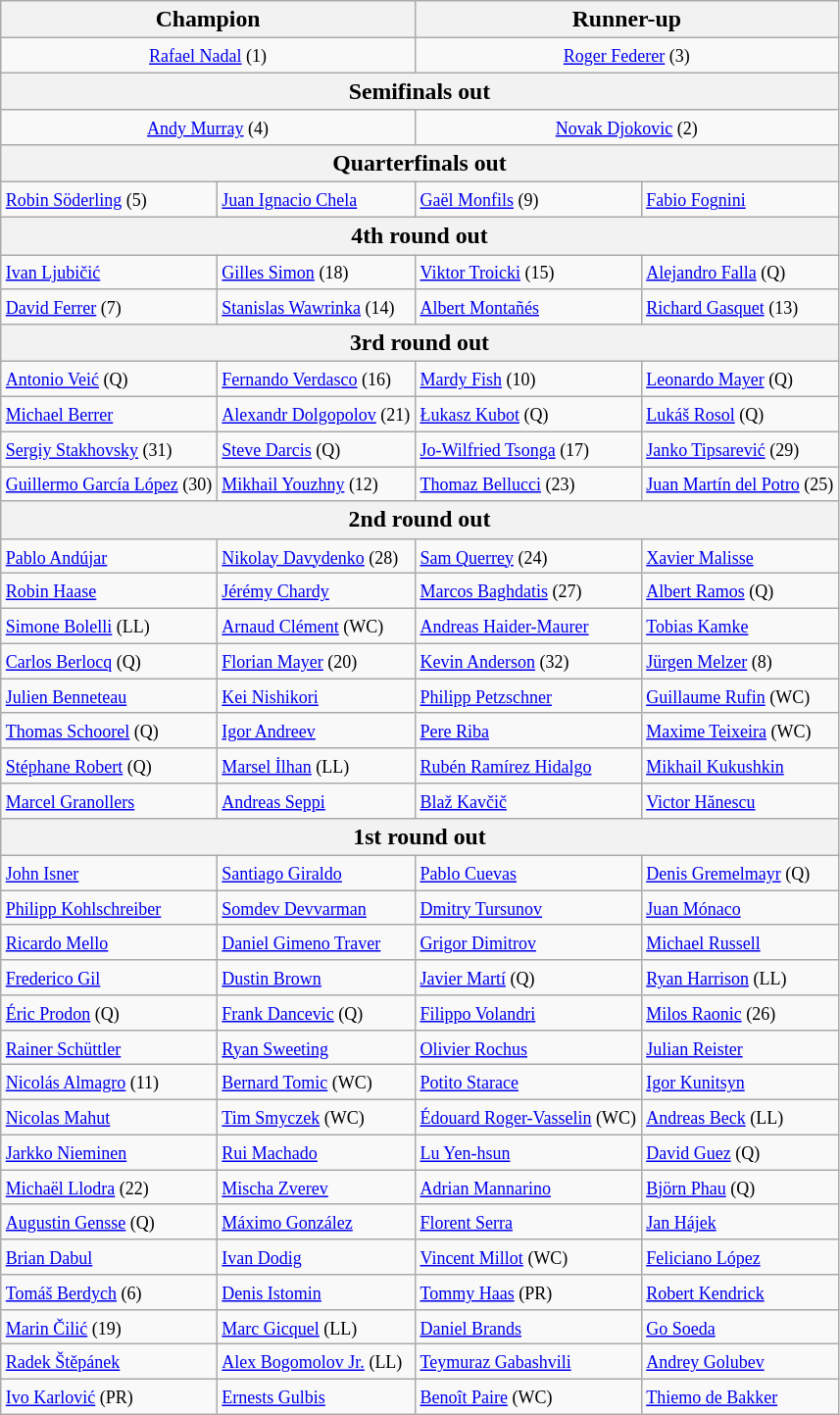<table class="wikitable collapsible collapsed" style=font-size:90%>
<tr style=font-size:110%>
<th colspan=2>Champion</th>
<th colspan=2>Runner-up</th>
</tr>
<tr align=center>
<td colspan=2> <small><a href='#'>Rafael Nadal</a> (1)</small></td>
<td colspan=2> <small><a href='#'>Roger Federer</a> (3)</small></td>
</tr>
<tr style=font-size:110%>
<th colspan=4>Semifinals out</th>
</tr>
<tr align=center>
<td colspan=2> <small><a href='#'>Andy Murray</a> (4)</small></td>
<td colspan=2> <small><a href='#'>Novak Djokovic</a> (2)</small></td>
</tr>
<tr style=font-size:110%>
<th colspan=4>Quarterfinals out</th>
</tr>
<tr>
<td> <small><a href='#'>Robin Söderling</a> (5)</small></td>
<td> <small><a href='#'>Juan Ignacio Chela</a></small></td>
<td> <small><a href='#'>Gaël Monfils</a> (9)</small></td>
<td> <small><a href='#'>Fabio Fognini</a> </small></td>
</tr>
<tr style=font-size:110%>
<th colspan=4>4th round out</th>
</tr>
<tr>
<td> <small><a href='#'>Ivan Ljubičić</a> </small></td>
<td> <small><a href='#'>Gilles Simon</a> (18)</small></td>
<td> <small><a href='#'>Viktor Troicki</a> (15)</small></td>
<td> <small><a href='#'>Alejandro Falla</a> (Q)</small></td>
</tr>
<tr>
<td> <small><a href='#'>David Ferrer</a> (7)</small></td>
<td> <small><a href='#'>Stanislas Wawrinka</a> (14)</small></td>
<td> <small><a href='#'>Albert Montañés</a> </small></td>
<td> <small><a href='#'>Richard Gasquet</a> (13)</small></td>
</tr>
<tr style=font-size:110%>
<th colspan=4>3rd round out</th>
</tr>
<tr>
<td> <small><a href='#'>Antonio Veić</a> (Q)</small></td>
<td> <small><a href='#'>Fernando Verdasco</a> (16)</small></td>
<td> <small><a href='#'>Mardy Fish</a> (10)</small></td>
<td> <small><a href='#'>Leonardo Mayer</a> (Q)</small></td>
</tr>
<tr>
<td> <small><a href='#'>Michael Berrer</a> </small></td>
<td> <small><a href='#'>Alexandr Dolgopolov</a> (21)</small></td>
<td> <small><a href='#'>Łukasz Kubot</a> (Q)</small></td>
<td> <small><a href='#'>Lukáš Rosol</a> (Q)</small></td>
</tr>
<tr>
<td> <small><a href='#'>Sergiy Stakhovsky</a> (31)</small></td>
<td> <small><a href='#'>Steve Darcis</a> (Q)</small></td>
<td> <small><a href='#'>Jo-Wilfried Tsonga</a> (17)</small></td>
<td> <small><a href='#'>Janko Tipsarević</a> (29)</small></td>
</tr>
<tr>
<td> <small><a href='#'>Guillermo García López</a> (30)</small></td>
<td> <small><a href='#'>Mikhail Youzhny</a> (12)</small></td>
<td> <small><a href='#'>Thomaz Bellucci</a> (23)</small></td>
<td> <small><a href='#'>Juan Martín del Potro</a> (25)</small></td>
</tr>
<tr style=font-size:110%>
<th colspan=4>2nd round out</th>
</tr>
<tr>
<td> <small><a href='#'>Pablo Andújar</a> </small></td>
<td> <small><a href='#'>Nikolay Davydenko</a> (28)</small></td>
<td> <small><a href='#'>Sam Querrey</a> (24)</small></td>
<td> <small><a href='#'>Xavier Malisse</a> </small></td>
</tr>
<tr>
<td> <small><a href='#'>Robin Haase</a> </small></td>
<td> <small><a href='#'>Jérémy Chardy</a> </small></td>
<td> <small><a href='#'>Marcos Baghdatis</a> (27)</small></td>
<td> <small><a href='#'>Albert Ramos</a> (Q)</small></td>
</tr>
<tr>
<td> <small><a href='#'>Simone Bolelli</a> (LL)</small></td>
<td> <small><a href='#'>Arnaud Clément</a> (WC)</small></td>
<td> <small><a href='#'>Andreas Haider-Maurer</a></small></td>
<td> <small><a href='#'>Tobias Kamke</a></small></td>
</tr>
<tr>
<td> <small><a href='#'>Carlos Berlocq</a> (Q)</small></td>
<td> <small><a href='#'>Florian Mayer</a> (20)</small></td>
<td> <small><a href='#'>Kevin Anderson</a> (32)</small></td>
<td> <small><a href='#'>Jürgen Melzer</a> (8)</small></td>
</tr>
<tr>
<td> <small><a href='#'>Julien Benneteau</a></small></td>
<td> <small><a href='#'>Kei Nishikori</a></small></td>
<td> <small><a href='#'>Philipp Petzschner</a></small></td>
<td> <small><a href='#'>Guillaume Rufin</a> (WC)</small></td>
</tr>
<tr>
<td> <small><a href='#'>Thomas Schoorel</a> (Q)</small></td>
<td> <small><a href='#'>Igor Andreev</a> </small></td>
<td> <small><a href='#'>Pere Riba</a></small></td>
<td> <small><a href='#'>Maxime Teixeira</a> (WC)</small></td>
</tr>
<tr>
<td> <small><a href='#'>Stéphane Robert</a> (Q)</small></td>
<td> <small><a href='#'>Marsel İlhan</a> (LL)</small></td>
<td> <small><a href='#'>Rubén Ramírez Hidalgo</a></small></td>
<td> <small><a href='#'>Mikhail Kukushkin</a></small></td>
</tr>
<tr>
<td> <small><a href='#'>Marcel Granollers</a> </small></td>
<td> <small><a href='#'>Andreas Seppi</a></small></td>
<td> <small><a href='#'>Blaž Kavčič</a></small></td>
<td> <small><a href='#'>Victor Hănescu</a></small></td>
</tr>
<tr style=font-size:110%>
<th colspan=4>1st round out</th>
</tr>
<tr>
<td> <small><a href='#'>John Isner</a></small></td>
<td> <small><a href='#'>Santiago Giraldo</a></small></td>
<td> <small><a href='#'>Pablo Cuevas</a></small></td>
<td> <small><a href='#'>Denis Gremelmayr</a> (Q)</small></td>
</tr>
<tr>
<td> <small><a href='#'>Philipp Kohlschreiber</a></small></td>
<td> <small><a href='#'>Somdev Devvarman</a> </small></td>
<td> <small><a href='#'>Dmitry Tursunov</a></small></td>
<td> <small><a href='#'>Juan Mónaco</a></small></td>
</tr>
<tr>
<td> <small><a href='#'>Ricardo Mello</a></small></td>
<td> <small><a href='#'>Daniel Gimeno Traver</a></small></td>
<td> <small><a href='#'>Grigor Dimitrov</a></small></td>
<td> <small><a href='#'>Michael Russell</a></small></td>
</tr>
<tr>
<td> <small><a href='#'>Frederico Gil</a></small></td>
<td> <small><a href='#'>Dustin Brown</a></small></td>
<td> <small><a href='#'>Javier Martí</a> (Q)</small></td>
<td> <small><a href='#'>Ryan Harrison</a> (LL)</small></td>
</tr>
<tr>
<td> <small><a href='#'>Éric Prodon</a> (Q)</small></td>
<td> <small><a href='#'>Frank Dancevic</a> (Q)</small></td>
<td> <small><a href='#'>Filippo Volandri</a> </small></td>
<td> <small><a href='#'>Milos Raonic</a> (26)</small></td>
</tr>
<tr>
<td> <small><a href='#'>Rainer Schüttler</a></small></td>
<td> <small><a href='#'>Ryan Sweeting</a></small></td>
<td> <small><a href='#'>Olivier Rochus</a></small></td>
<td> <small><a href='#'>Julian Reister</a></small></td>
</tr>
<tr>
<td> <small><a href='#'>Nicolás Almagro</a> (11)</small></td>
<td> <small><a href='#'>Bernard Tomic</a> (WC)</small></td>
<td> <small><a href='#'>Potito Starace</a></small></td>
<td> <small><a href='#'>Igor Kunitsyn</a></small></td>
</tr>
<tr>
<td> <small><a href='#'>Nicolas Mahut</a></small></td>
<td> <small><a href='#'>Tim Smyczek</a> (WC)</small></td>
<td> <small><a href='#'>Édouard Roger-Vasselin</a> (WC)</small></td>
<td> <small><a href='#'>Andreas Beck</a> (LL)</small></td>
</tr>
<tr>
<td> <small><a href='#'>Jarkko Nieminen</a> </small></td>
<td> <small><a href='#'>Rui Machado</a></small></td>
<td> <small><a href='#'>Lu Yen-hsun</a></small></td>
<td> <small><a href='#'>David Guez</a> (Q)</small></td>
</tr>
<tr>
<td> <small><a href='#'>Michaël Llodra</a> (22)</small></td>
<td> <small><a href='#'>Mischa Zverev</a></small></td>
<td> <small><a href='#'>Adrian Mannarino</a></small></td>
<td> <small><a href='#'>Björn Phau</a> (Q)</small></td>
</tr>
<tr>
<td> <small><a href='#'>Augustin Gensse</a> (Q)</small></td>
<td> <small><a href='#'>Máximo González</a></small></td>
<td> <small><a href='#'>Florent Serra</a></small></td>
<td> <small><a href='#'>Jan Hájek</a> </small></td>
</tr>
<tr>
<td> <small><a href='#'>Brian Dabul</a></small></td>
<td> <small><a href='#'>Ivan Dodig</a></small></td>
<td> <small><a href='#'>Vincent Millot</a> (WC)</small></td>
<td> <small><a href='#'>Feliciano López</a></small></td>
</tr>
<tr>
<td> <small><a href='#'>Tomáš Berdych</a> (6) </small></td>
<td> <small><a href='#'>Denis Istomin</a></small></td>
<td> <small><a href='#'>Tommy Haas</a> (PR)</small></td>
<td> <small><a href='#'>Robert Kendrick</a></small></td>
</tr>
<tr>
<td> <small><a href='#'>Marin Čilić</a> (19)</small></td>
<td> <small><a href='#'>Marc Gicquel</a> (LL)</small></td>
<td> <small><a href='#'>Daniel Brands</a></small></td>
<td> <small><a href='#'>Go Soeda</a></small></td>
</tr>
<tr>
<td> <small><a href='#'>Radek Štěpánek</a></small></td>
<td> <small><a href='#'>Alex Bogomolov Jr.</a> (LL)</small></td>
<td> <small><a href='#'>Teymuraz Gabashvili</a></small></td>
<td> <small><a href='#'>Andrey Golubev</a></small></td>
</tr>
<tr>
<td> <small><a href='#'>Ivo Karlović</a> (PR)</small></td>
<td> <small><a href='#'>Ernests Gulbis</a> </small></td>
<td> <small><a href='#'>Benoît Paire</a> (WC)</small></td>
<td> <small><a href='#'>Thiemo de Bakker</a></small></td>
</tr>
</table>
